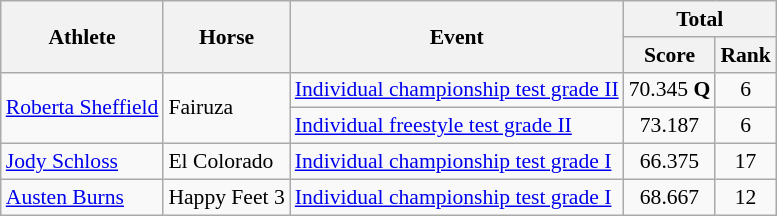<table class=wikitable style="font-size:90%">
<tr>
<th rowspan="2">Athlete</th>
<th rowspan="2">Horse</th>
<th rowspan="2">Event</th>
<th colspan="2">Total</th>
</tr>
<tr>
<th>Score</th>
<th>Rank</th>
</tr>
<tr>
<td rowspan="2"><a href='#'>Roberta Sheffield</a></td>
<td rowspan="2">Fairuza</td>
<td><a href='#'>Individual championship test grade II</a></td>
<td align=center>70.345 <strong>Q</strong></td>
<td align=center>6</td>
</tr>
<tr>
<td><a href='#'>Individual freestyle test grade II</a></td>
<td align=center>73.187</td>
<td align=center>6</td>
</tr>
<tr>
<td><a href='#'>Jody Schloss</a></td>
<td>El Colorado</td>
<td><a href='#'>Individual championship test grade I</a></td>
<td align=center>66.375</td>
<td align=center>17</td>
</tr>
<tr>
<td><a href='#'>Austen Burns</a></td>
<td>Happy Feet 3</td>
<td><a href='#'>Individual championship test grade I</a></td>
<td align="center">68.667</td>
<td align="center">12</td>
</tr>
</table>
